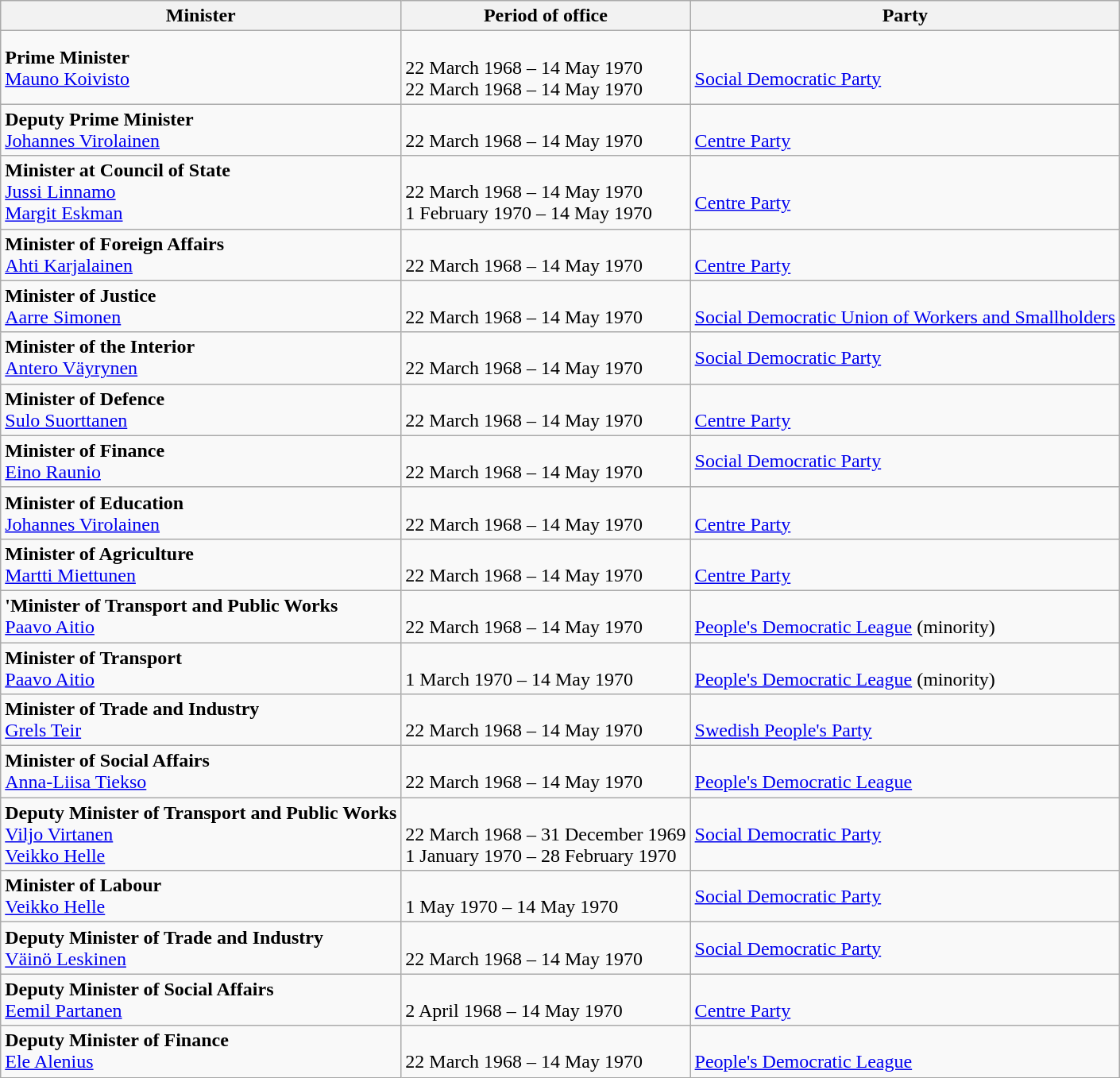<table class="wikitable">
<tr>
<th>Minister</th>
<th>Period of office</th>
<th>Party</th>
</tr>
<tr>
<td><strong>Prime Minister</strong><br><a href='#'>Mauno Koivisto</a></td>
<td><br>22 March 1968 – 14 May 1970 <br>22 March 1968 – 14 May 1970</td>
<td><br><a href='#'>Social Democratic Party</a></td>
</tr>
<tr>
<td><strong>Deputy Prime Minister</strong><br><a href='#'>Johannes Virolainen</a></td>
<td><br>22 March 1968 – 14 May 1970</td>
<td><br><a href='#'>Centre Party</a></td>
</tr>
<tr>
<td><strong>Minister at Council of State</strong><br><a href='#'>Jussi Linnamo</a> <br><a href='#'>Margit Eskman</a></td>
<td><br>22 March 1968 – 14 May 1970<br> 1 February 1970 – 14 May 1970</td>
<td><br><a href='#'>Centre Party</a></td>
</tr>
<tr>
<td><strong>Minister of Foreign Affairs</strong><br><a href='#'>Ahti Karjalainen</a></td>
<td><br>22 March 1968 – 14 May 1970</td>
<td><br><a href='#'>Centre Party</a></td>
</tr>
<tr>
<td><strong>Minister of Justice</strong><br><a href='#'>Aarre Simonen</a></td>
<td><br>22 March 1968 – 14 May 1970</td>
<td><br><a href='#'>Social Democratic Union of Workers and Smallholders</a></td>
</tr>
<tr>
<td><strong>Minister of the Interior</strong><br> <a href='#'>Antero Väyrynen</a></td>
<td><br>22 March 1968 – 14 May 1970</td>
<td><a href='#'>Social Democratic Party</a></td>
</tr>
<tr>
<td><strong>Minister of Defence</strong><br><a href='#'>Sulo Suorttanen</a></td>
<td><br>22 March 1968 – 14 May 1970</td>
<td><br><a href='#'>Centre Party</a></td>
</tr>
<tr>
<td><strong>Minister of Finance</strong><br><a href='#'>Eino Raunio</a></td>
<td><br>22 March 1968 – 14 May 1970</td>
<td><a href='#'>Social Democratic Party</a></td>
</tr>
<tr>
<td><strong>Minister of Education</strong><br><a href='#'>Johannes Virolainen</a></td>
<td><br>22 March 1968 – 14 May 1970</td>
<td><br><a href='#'>Centre Party</a></td>
</tr>
<tr>
<td><strong>Minister of Agriculture</strong><br><a href='#'>Martti Miettunen</a></td>
<td><br>22 March 1968 – 14 May 1970</td>
<td><br><a href='#'>Centre Party</a></td>
</tr>
<tr>
<td><strong>'Minister of Transport and Public Works</strong><br><a href='#'>Paavo Aitio</a></td>
<td><br>22 March 1968 – 14 May 1970</td>
<td><br><a href='#'>People's Democratic League</a> (minority)</td>
</tr>
<tr>
<td><strong>Minister of Transport</strong><br><a href='#'>Paavo Aitio</a></td>
<td><br> 1 March 1970 – 14 May 1970</td>
<td><br><a href='#'>People's Democratic League</a> (minority)</td>
</tr>
<tr>
<td><strong>Minister of Trade and Industry</strong><br><a href='#'>Grels Teir</a></td>
<td><br>22 March 1968 – 14 May 1970</td>
<td><br><a href='#'>Swedish People's Party</a></td>
</tr>
<tr>
<td><strong>Minister of Social Affairs</strong><br><a href='#'>Anna-Liisa Tiekso</a></td>
<td><br>22 March 1968 – 14 May 1970</td>
<td><br><a href='#'>People's Democratic League</a></td>
</tr>
<tr>
<td><strong>Deputy Minister of Transport and Public Works</strong><br><a href='#'>Viljo Virtanen</a> <br><a href='#'>Veikko Helle</a></td>
<td><br>22 March 1968 – 31 December 1969<br> 1 January 1970 – 28 February 1970</td>
<td><a href='#'>Social Democratic Party</a></td>
</tr>
<tr>
<td><strong>Minister of Labour</strong><br><a href='#'>Veikko Helle</a></td>
<td><br> 1 May 1970 – 14 May 1970</td>
<td><a href='#'>Social Democratic Party</a></td>
</tr>
<tr>
<td><strong>Deputy Minister of Trade and Industry</strong><br><a href='#'>Väinö Leskinen</a></td>
<td><br>22 March 1968 – 14 May 1970</td>
<td><a href='#'>Social Democratic Party</a></td>
</tr>
<tr>
<td><strong>Deputy Minister of Social Affairs</strong><br><a href='#'>Eemil Partanen</a></td>
<td><br>2 April 1968 – 14 May 1970</td>
<td><br><a href='#'>Centre Party</a></td>
</tr>
<tr>
<td><strong>Deputy Minister of Finance</strong><br><a href='#'>Ele Alenius</a></td>
<td><br>22 March 1968 – 14 May 1970</td>
<td><br><a href='#'>People's Democratic League</a></td>
</tr>
</table>
